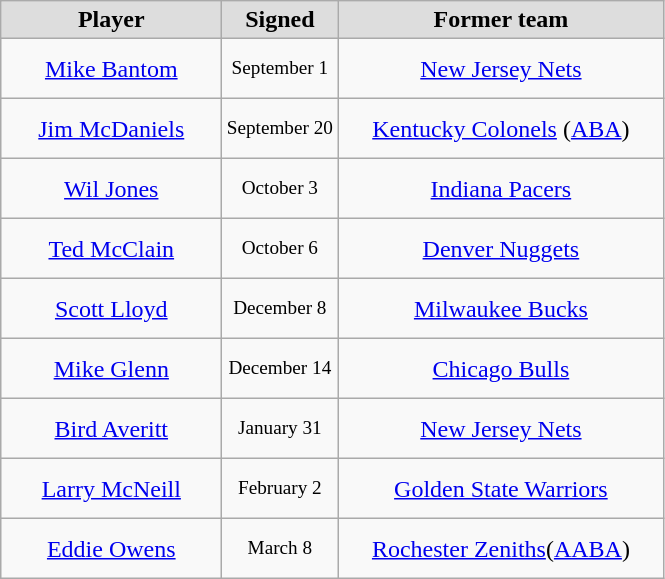<table class="wikitable" style="text-align: center">
<tr align="center"  bgcolor="#dddddd">
<td style="width:140px"><strong>Player</strong></td>
<td style="width:70px"><strong>Signed</strong></td>
<td style="width:210px"><strong>Former team</strong></td>
</tr>
<tr style="height:40px">
<td><a href='#'>Mike Bantom</a></td>
<td style="font-size: 80%">September 1</td>
<td><a href='#'>New Jersey Nets</a></td>
</tr>
<tr style="height:40px">
<td><a href='#'>Jim McDaniels</a></td>
<td style="font-size: 80%">September 20</td>
<td><a href='#'>Kentucky Colonels</a> (<a href='#'>ABA</a>)</td>
</tr>
<tr style="height:40px">
<td><a href='#'>Wil Jones</a></td>
<td style="font-size: 80%">October 3</td>
<td><a href='#'>Indiana Pacers</a></td>
</tr>
<tr style="height:40px">
<td><a href='#'>Ted McClain</a></td>
<td style="font-size: 80%">October 6</td>
<td><a href='#'>Denver Nuggets</a></td>
</tr>
<tr style="height:40px">
<td><a href='#'>Scott Lloyd</a></td>
<td style="font-size: 80%">December 8</td>
<td><a href='#'>Milwaukee Bucks</a></td>
</tr>
<tr style="height:40px">
<td><a href='#'>Mike Glenn</a></td>
<td style="font-size: 80%">December 14</td>
<td><a href='#'>Chicago Bulls</a></td>
</tr>
<tr style="height:40px">
<td><a href='#'>Bird Averitt</a></td>
<td style="font-size: 80%">January 31</td>
<td><a href='#'>New Jersey Nets</a></td>
</tr>
<tr style="height:40px">
<td><a href='#'>Larry McNeill</a></td>
<td style="font-size: 80%">February 2</td>
<td><a href='#'>Golden State Warriors</a></td>
</tr>
<tr style="height:40px">
<td><a href='#'>Eddie Owens</a></td>
<td style="font-size: 80%">March 8</td>
<td><a href='#'>Rochester Zeniths</a>(<a href='#'>AABA</a>)</td>
</tr>
</table>
